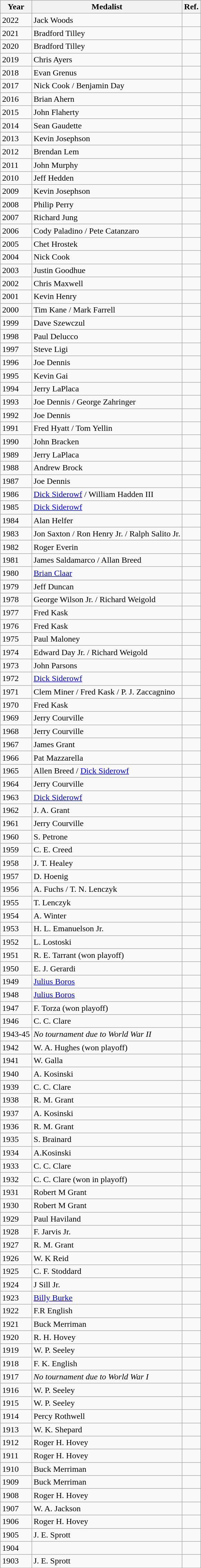<table class="wikitable">
<tr>
<th>Year</th>
<th>Medalist</th>
<th>Ref.</th>
</tr>
<tr>
<td>2022</td>
<td>Jack Woods</td>
<td></td>
</tr>
<tr>
<td>2021</td>
<td>Bradford Tilley</td>
<td></td>
</tr>
<tr>
<td>2020</td>
<td>Bradford Tilley</td>
<td></td>
</tr>
<tr>
<td>2019</td>
<td>Chris Ayers</td>
<td></td>
</tr>
<tr>
<td>2018</td>
<td>Evan Grenus</td>
<td></td>
</tr>
<tr>
<td>2017</td>
<td>Nick Cook / Benjamin Day</td>
<td></td>
</tr>
<tr>
<td>2016</td>
<td>Brian Ahern</td>
<td></td>
</tr>
<tr>
<td>2015</td>
<td>John Flaherty</td>
<td></td>
</tr>
<tr>
<td>2014</td>
<td>Sean Gaudette</td>
<td></td>
</tr>
<tr>
<td>2013</td>
<td>Kevin Josephson</td>
<td></td>
</tr>
<tr>
<td>2012</td>
<td>Brendan Lem</td>
<td></td>
</tr>
<tr>
<td>2011</td>
<td>John Murphy</td>
<td></td>
</tr>
<tr>
<td>2010</td>
<td>Jeff Hedden</td>
<td></td>
</tr>
<tr>
<td>2009</td>
<td>Kevin Josephson</td>
<td></td>
</tr>
<tr>
<td>2008</td>
<td>Philip Perry</td>
<td></td>
</tr>
<tr>
<td>2007</td>
<td>Richard Jung</td>
<td></td>
</tr>
<tr>
<td>2006</td>
<td>Cody Paladino / Pete Catanzaro</td>
<td></td>
</tr>
<tr>
<td>2005</td>
<td>Chet Hrostek</td>
<td></td>
</tr>
<tr>
<td>2004</td>
<td>Nick Cook</td>
<td></td>
</tr>
<tr>
<td>2003</td>
<td>Justin Goodhue</td>
<td></td>
</tr>
<tr>
<td>2002</td>
<td>Chris Maxwell</td>
<td></td>
</tr>
<tr>
<td>2001</td>
<td>Kevin Henry</td>
<td></td>
</tr>
<tr>
<td>2000</td>
<td>Tim Kane / Mark Farrell</td>
<td></td>
</tr>
<tr>
<td>1999</td>
<td>Dave Szewczul</td>
<td></td>
</tr>
<tr>
<td>1998</td>
<td>Paul Delucco</td>
<td></td>
</tr>
<tr>
<td>1997</td>
<td>Steve Ligi</td>
<td></td>
</tr>
<tr>
<td>1996</td>
<td>Joe Dennis</td>
<td></td>
</tr>
<tr>
<td>1995</td>
<td>Kevin Gai</td>
<td></td>
</tr>
<tr>
<td>1994</td>
<td>Jerry LaPlaca</td>
<td></td>
</tr>
<tr>
<td>1993</td>
<td>Joe Dennis / George Zahringer</td>
<td></td>
</tr>
<tr>
<td>1992</td>
<td>Joe Dennis</td>
<td></td>
</tr>
<tr>
<td>1991</td>
<td>Fred Hyatt / Tom Yellin</td>
<td></td>
</tr>
<tr>
<td>1990</td>
<td>John Bracken</td>
<td></td>
</tr>
<tr>
<td>1989</td>
<td>Jerry LaPlaca</td>
<td></td>
</tr>
<tr>
<td>1988</td>
<td>Andrew Brock</td>
<td></td>
</tr>
<tr>
<td>1987</td>
<td>Joe Dennis</td>
<td></td>
</tr>
<tr>
<td>1986</td>
<td><a href='#'>Dick Siderowf</a> / William Hadden III</td>
<td></td>
</tr>
<tr>
<td>1985</td>
<td><a href='#'>Dick Siderowf</a></td>
<td></td>
</tr>
<tr>
<td>1984</td>
<td>Alan Helfer</td>
<td></td>
</tr>
<tr>
<td>1983</td>
<td>Jon Saxton / Ron Henry Jr. / Ralph Salito Jr.</td>
<td></td>
</tr>
<tr>
<td>1982</td>
<td>Roger Everin</td>
<td></td>
</tr>
<tr>
<td>1981</td>
<td>James Saldamarco / Allan Breed</td>
<td></td>
</tr>
<tr>
<td>1980</td>
<td><a href='#'>Brian Claar</a></td>
<td></td>
</tr>
<tr>
<td>1979</td>
<td>Jeff Duncan</td>
<td></td>
</tr>
<tr>
<td>1978</td>
<td>George Wilson Jr. / Richard Weigold</td>
<td></td>
</tr>
<tr>
<td>1977</td>
<td>Fred Kask</td>
<td></td>
</tr>
<tr>
<td>1976</td>
<td>Fred Kask</td>
<td></td>
</tr>
<tr>
<td>1975</td>
<td>Paul Maloney</td>
<td></td>
</tr>
<tr>
<td>1974</td>
<td>Edward Day Jr. / Richard Weigold</td>
<td></td>
</tr>
<tr>
<td>1973</td>
<td>John Parsons</td>
<td></td>
</tr>
<tr>
<td>1972</td>
<td><a href='#'>Dick Siderowf</a></td>
<td></td>
</tr>
<tr>
<td>1971</td>
<td>Clem Miner / Fred Kask / P. J. Zaccagnino</td>
<td></td>
</tr>
<tr>
<td>1970</td>
<td>Fred Kask</td>
<td></td>
</tr>
<tr>
<td>1969</td>
<td>Jerry Courville</td>
<td></td>
</tr>
<tr>
<td>1968</td>
<td>Jerry Courville</td>
<td></td>
</tr>
<tr>
<td>1967</td>
<td>James Grant</td>
<td></td>
</tr>
<tr>
<td>1966</td>
<td>Pat Mazzarella</td>
<td></td>
</tr>
<tr>
<td>1965</td>
<td>Allen Breed / <a href='#'>Dick Siderowf</a></td>
<td></td>
</tr>
<tr>
<td>1964</td>
<td>Jerry Courville</td>
<td></td>
</tr>
<tr>
<td>1963</td>
<td><a href='#'>Dick Siderowf</a></td>
<td></td>
</tr>
<tr>
<td>1962</td>
<td>J. A. Grant</td>
<td></td>
</tr>
<tr>
<td>1961</td>
<td>Jerry Courville</td>
<td></td>
</tr>
<tr>
<td>1960</td>
<td>S. Petrone</td>
<td></td>
</tr>
<tr>
<td>1959</td>
<td>C. E. Creed</td>
<td></td>
</tr>
<tr>
<td>1958</td>
<td>J. T. Healey</td>
<td></td>
</tr>
<tr>
<td>1957</td>
<td>D. Hoenig</td>
<td></td>
</tr>
<tr>
<td>1956</td>
<td>A. Fuchs / T. N. Lenczyk</td>
<td></td>
</tr>
<tr>
<td>1955</td>
<td>T. Lenczyk</td>
<td></td>
</tr>
<tr>
<td>1954</td>
<td>A. Winter</td>
<td></td>
</tr>
<tr>
<td>1953</td>
<td>H. L. Emanuelson Jr.</td>
<td></td>
</tr>
<tr>
<td>1952</td>
<td>L. Lostoski</td>
<td></td>
</tr>
<tr>
<td>1951</td>
<td>R. E. Tarrant (won playoff)</td>
<td></td>
</tr>
<tr>
<td>1950</td>
<td>E. J. Gerardi</td>
<td></td>
</tr>
<tr>
<td>1949</td>
<td><a href='#'>Julius Boros</a></td>
<td></td>
</tr>
<tr>
<td>1948</td>
<td><a href='#'>Julius Boros</a></td>
<td></td>
</tr>
<tr>
<td>1947</td>
<td>F. Torza (won playoff)</td>
<td></td>
</tr>
<tr>
<td>1946</td>
<td>C. C. Clare</td>
<td></td>
</tr>
<tr>
<td>1943-45</td>
<td><em>No tournament due to World War II</em></td>
<td></td>
</tr>
<tr>
<td>1942</td>
<td>W. A. Hughes (won playoff)</td>
<td></td>
</tr>
<tr>
<td>1941</td>
<td>W. Galla</td>
<td></td>
</tr>
<tr>
<td>1940</td>
<td>A. Kosinski</td>
<td></td>
</tr>
<tr>
<td>1939</td>
<td>C. C. Clare</td>
<td></td>
</tr>
<tr>
<td>1938</td>
<td>R. M. Grant</td>
<td></td>
</tr>
<tr>
<td>1937</td>
<td>A. Kosinski</td>
<td></td>
</tr>
<tr>
<td>1936</td>
<td>R. M. Grant</td>
<td></td>
</tr>
<tr>
<td>1935</td>
<td>S. Brainard</td>
<td></td>
</tr>
<tr>
<td>1934</td>
<td>A.Kosinski</td>
<td></td>
</tr>
<tr>
<td>1933</td>
<td>C. C. Clare</td>
<td></td>
</tr>
<tr>
<td>1932</td>
<td>C. C. Clare (won in playoff)</td>
<td></td>
</tr>
<tr>
<td>1931</td>
<td>Robert M Grant</td>
<td></td>
</tr>
<tr>
<td>1930</td>
<td>Robert M Grant</td>
<td></td>
</tr>
<tr>
<td>1929</td>
<td>Paul Haviland</td>
<td></td>
</tr>
<tr>
<td>1928</td>
<td>F. Jarvis Jr.</td>
<td></td>
</tr>
<tr>
<td>1927</td>
<td>R. M. Grant</td>
<td></td>
</tr>
<tr>
<td>1926</td>
<td>W. K Reid</td>
<td></td>
</tr>
<tr>
<td>1925</td>
<td>C. F. Stoddard</td>
<td></td>
</tr>
<tr>
<td>1924</td>
<td>J Sill Jr.</td>
<td></td>
</tr>
<tr>
<td>1923</td>
<td><a href='#'>Billy Burke</a></td>
<td></td>
</tr>
<tr>
<td>1922</td>
<td>F.R English</td>
<td></td>
</tr>
<tr>
<td>1921</td>
<td>Buck Merriman</td>
<td></td>
</tr>
<tr>
<td>1920</td>
<td>R. H. Hovey</td>
<td></td>
</tr>
<tr>
<td>1919</td>
<td>W. P. Seeley</td>
<td></td>
</tr>
<tr>
<td>1918</td>
<td>F. K. English</td>
<td></td>
</tr>
<tr>
<td>1917</td>
<td><em>No tournament due to World War I</em></td>
<td></td>
</tr>
<tr>
<td>1916</td>
<td>W. P. Seeley</td>
<td></td>
</tr>
<tr>
<td>1915</td>
<td>W. P. Seeley</td>
<td></td>
</tr>
<tr>
<td>1914</td>
<td>Percy Rothwell</td>
<td></td>
</tr>
<tr>
<td>1913</td>
<td>W. K. Shepard</td>
<td></td>
</tr>
<tr>
<td>1912</td>
<td>Roger H. Hovey</td>
<td></td>
</tr>
<tr>
<td>1911</td>
<td>Roger H. Hovey</td>
<td></td>
</tr>
<tr>
<td>1910</td>
<td>Buck Merriman</td>
<td></td>
</tr>
<tr>
<td>1909</td>
<td>Buck Merriman</td>
<td></td>
</tr>
<tr>
<td>1908</td>
<td>Roger H. Hovey</td>
<td></td>
</tr>
<tr>
<td>1907</td>
<td>W. A. Jackson</td>
<td></td>
</tr>
<tr>
<td>1906</td>
<td>Roger H. Hovey</td>
<td></td>
</tr>
<tr>
<td>1905</td>
<td>J. E. Sprott</td>
<td></td>
</tr>
<tr>
<td>1904</td>
<td></td>
<td></td>
</tr>
<tr>
<td>1903</td>
<td>J. E. Sprott</td>
<td></td>
</tr>
</table>
